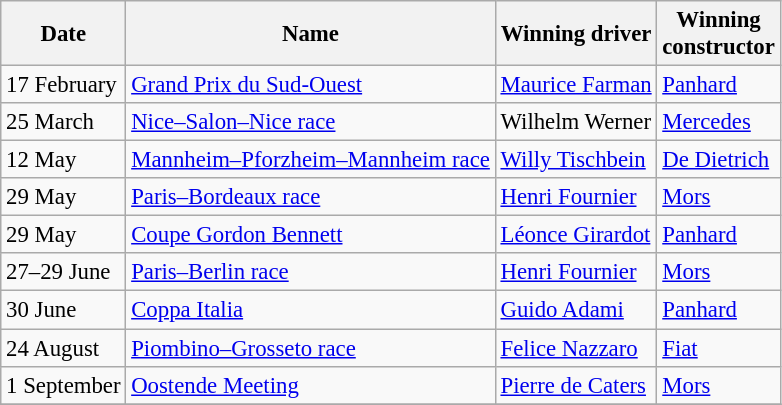<table class="wikitable" style="font-size:95%">
<tr>
<th>Date</th>
<th>Name</th>
<th>Winning driver</th>
<th>Winning<br>constructor</th>
</tr>
<tr>
<td>17 February</td>
<td> <a href='#'>Grand Prix du Sud-Ouest</a></td>
<td> <a href='#'>Maurice Farman</a></td>
<td><a href='#'>Panhard</a></td>
</tr>
<tr>
<td>25 March</td>
<td> <a href='#'>Nice–Salon–Nice race</a></td>
<td> Wilhelm Werner</td>
<td><a href='#'>Mercedes</a></td>
</tr>
<tr>
<td>12 May</td>
<td> <a href='#'>Mannheim–Pforzheim–Mannheim race</a></td>
<td> <a href='#'>Willy Tischbein</a></td>
<td><a href='#'>De Dietrich</a></td>
</tr>
<tr>
<td>29 May</td>
<td> <a href='#'>Paris–Bordeaux race</a></td>
<td> <a href='#'>Henri Fournier</a></td>
<td><a href='#'>Mors</a></td>
</tr>
<tr>
<td>29 May</td>
<td> <a href='#'>Coupe Gordon Bennett</a></td>
<td> <a href='#'>Léonce Girardot</a></td>
<td><a href='#'>Panhard</a></td>
</tr>
<tr>
<td>27–29 June</td>
<td>  <a href='#'>Paris–Berlin race</a></td>
<td> <a href='#'>Henri Fournier</a></td>
<td><a href='#'>Mors</a></td>
</tr>
<tr>
<td>30 June</td>
<td> <a href='#'>Coppa Italia</a></td>
<td> <a href='#'>Guido Adami</a></td>
<td><a href='#'>Panhard</a></td>
</tr>
<tr>
<td>24 August</td>
<td> <a href='#'>Piombino–Grosseto race</a></td>
<td> <a href='#'>Felice Nazzaro</a></td>
<td><a href='#'>Fiat</a></td>
</tr>
<tr>
<td>1 September</td>
<td> <a href='#'>Oostende Meeting</a></td>
<td> <a href='#'>Pierre de Caters</a></td>
<td><a href='#'>Mors</a></td>
</tr>
<tr>
</tr>
</table>
